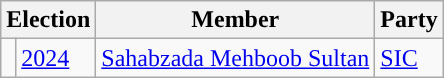<table class="wikitable">
<tr>
<th colspan="2">Election</th>
<th>Member</th>
<th>Party</th>
</tr>
<tr>
<td style="background-color: "></td>
<td><a href='#'>2024</a></td>
<td><a href='#'>Sahabzada Mehboob Sultan</a></td>
<td><a href='#'>SIC</a></td>
</tr>
</table>
